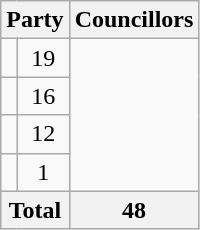<table class="wikitable">
<tr>
<th colspan=2>Party</th>
<th>Councillors</th>
</tr>
<tr>
<td></td>
<td align=center>19</td>
</tr>
<tr>
<td></td>
<td align=center>16</td>
</tr>
<tr>
<td></td>
<td align=center>12</td>
</tr>
<tr>
<td></td>
<td align=center>1</td>
</tr>
<tr>
<th colspan=2>Total</th>
<th>48</th>
</tr>
</table>
